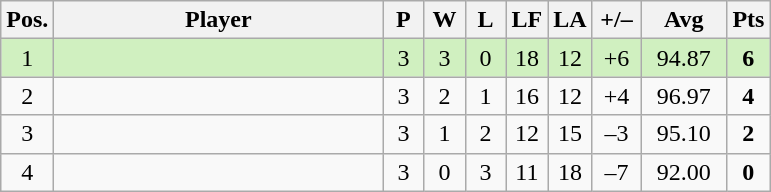<table class="wikitable" style="text-align:center; margin: 1em auto 1em auto, align:left">
<tr>
<th width=20>Pos.</th>
<th width=212>Player</th>
<th width=20>P</th>
<th width=20>W</th>
<th width=20>L</th>
<th width=20>LF</th>
<th width=20>LA</th>
<th width=25>+/–</th>
<th width=50>Avg</th>
<th width=20>Pts</th>
</tr>
<tr style="background:#D0F0C0;">
<td>1</td>
<td align=left></td>
<td>3</td>
<td>3</td>
<td>0</td>
<td>18</td>
<td>12</td>
<td>+6</td>
<td>94.87</td>
<td><strong>6</strong></td>
</tr>
<tr style=>
<td>2</td>
<td align=left></td>
<td>3</td>
<td>2</td>
<td>1</td>
<td>16</td>
<td>12</td>
<td>+4</td>
<td>96.97</td>
<td><strong>4</strong></td>
</tr>
<tr style=>
<td>3</td>
<td align=left></td>
<td>3</td>
<td>1</td>
<td>2</td>
<td>12</td>
<td>15</td>
<td>–3</td>
<td>95.10</td>
<td><strong>2</strong></td>
</tr>
<tr style=>
<td>4</td>
<td align=left></td>
<td>3</td>
<td>0</td>
<td>3</td>
<td>11</td>
<td>18</td>
<td>–7</td>
<td>92.00</td>
<td><strong>0</strong></td>
</tr>
</table>
